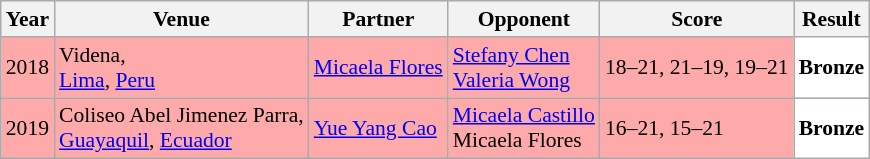<table class="sortable wikitable" style="font-size: 90%;">
<tr>
<th>Year</th>
<th>Venue</th>
<th>Partner</th>
<th>Opponent</th>
<th>Score</th>
<th>Result</th>
</tr>
<tr style="background:#FFAAAA">
<td align="center">2018</td>
<td align="left">Videna,<br><a href='#'>Lima</a>, <a href='#'>Peru</a></td>
<td align="left"> <a href='#'>Micaela Flores</a></td>
<td align="left"> <a href='#'>Stefany Chen</a> <br>  <a href='#'>Valeria Wong</a></td>
<td align="left">18–21, 21–19, 19–21</td>
<td style="text-align:left; background:white"> <strong>Bronze</strong></td>
</tr>
<tr style="background:#FFAAAA">
<td align="center">2019</td>
<td align="left">Coliseo Abel Jimenez Parra,<br><a href='#'>Guayaquil</a>, <a href='#'>Ecuador</a></td>
<td align="left"> <a href='#'>Yue Yang Cao</a></td>
<td align="left"> <a href='#'>Micaela Castillo</a> <br>  Micaela Flores</td>
<td align="left">16–21, 15–21</td>
<td style="text-align:left; background:white"> <strong>Bronze</strong></td>
</tr>
</table>
